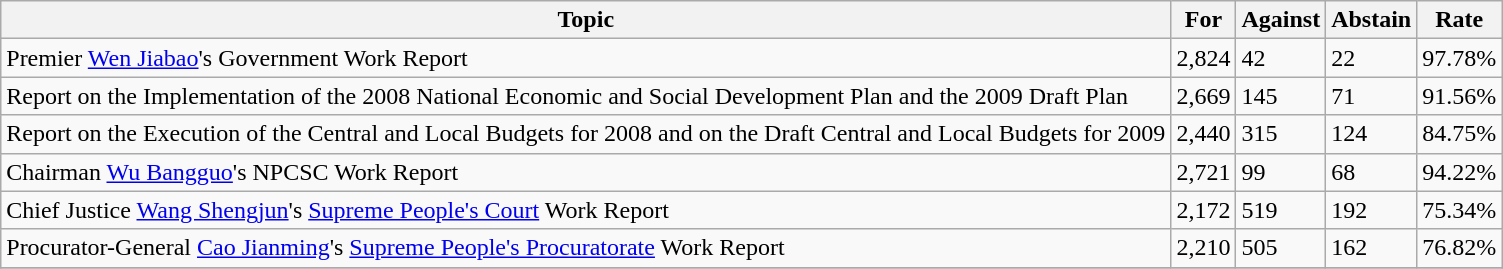<table class="wikitable">
<tr>
<th>Topic</th>
<th>For</th>
<th>Against</th>
<th>Abstain</th>
<th>Rate</th>
</tr>
<tr>
<td>Premier <a href='#'>Wen Jiabao</a>'s Government Work Report</td>
<td>2,824</td>
<td>42</td>
<td>22</td>
<td>97.78%</td>
</tr>
<tr>
<td>Report on the Implementation of the 2008 National Economic and Social Development Plan and the 2009 Draft Plan</td>
<td>2,669</td>
<td>145</td>
<td>71</td>
<td>91.56%</td>
</tr>
<tr>
<td>Report on the Execution of the Central and Local Budgets for 2008 and on the Draft Central and Local Budgets for 2009</td>
<td>2,440</td>
<td>315</td>
<td>124</td>
<td>84.75%</td>
</tr>
<tr>
<td>Chairman <a href='#'>Wu Bangguo</a>'s NPCSC Work Report</td>
<td>2,721</td>
<td>99</td>
<td>68</td>
<td>94.22%</td>
</tr>
<tr>
<td>Chief Justice <a href='#'>Wang Shengjun</a>'s <a href='#'>Supreme People's Court</a> Work Report</td>
<td>2,172</td>
<td>519</td>
<td>192</td>
<td>75.34%</td>
</tr>
<tr>
<td>Procurator-General <a href='#'>Cao Jianming</a>'s <a href='#'>Supreme People's Procuratorate</a> Work Report</td>
<td>2,210</td>
<td>505</td>
<td>162</td>
<td>76.82%</td>
</tr>
<tr>
</tr>
</table>
